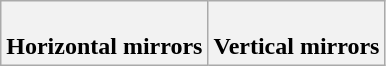<table class=wikitable>
<tr>
<th><br>Horizontal mirrors</th>
<th><br>Vertical mirrors</th>
</tr>
</table>
